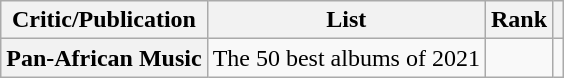<table class="wikitable sortable plainrowheaders" style="border:none; margin:0;">
<tr>
<th scope="col">Critic/Publication</th>
<th scope="col" class="unsortable">List</th>
<th scope="col" data-sort-type="number">Rank</th>
<th scope="col" class="unsortable"></th>
</tr>
<tr>
<th scope="row">Pan-African Music</th>
<td>The 50 best albums of 2021</td>
<td></td>
<td></td>
</tr>
</table>
